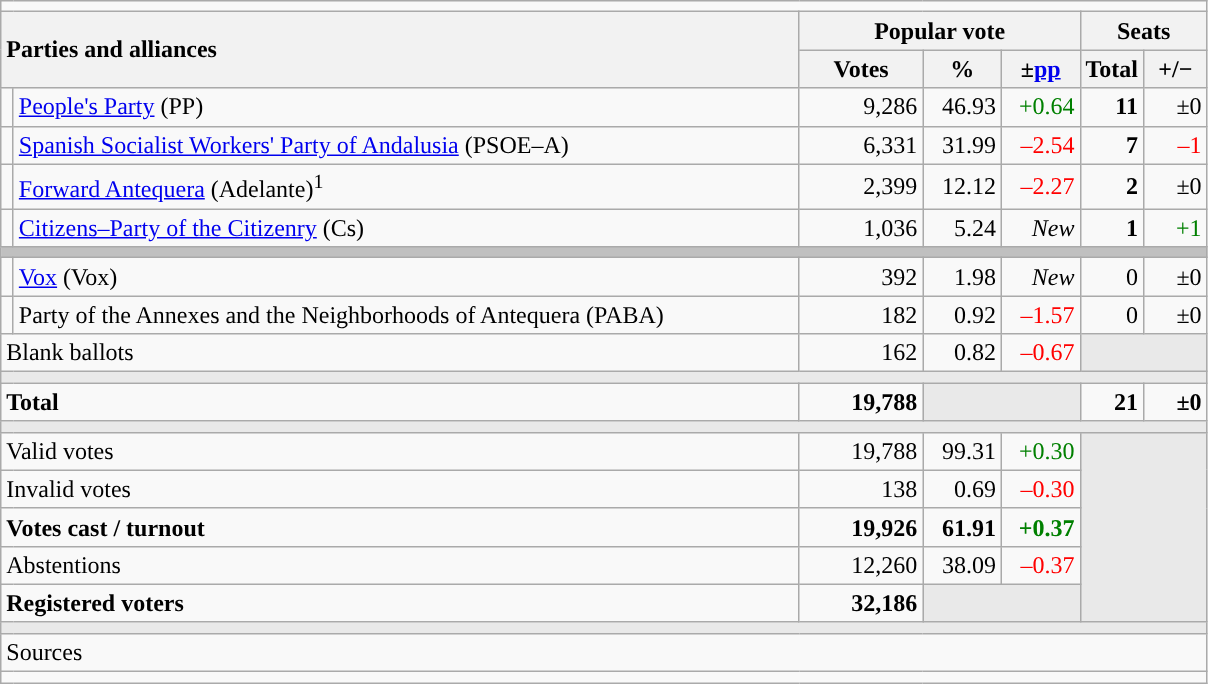<table class="wikitable" style="text-align:right;">
<tr>
<td colspan="7"></td>
</tr>
<tr>
<th style="text-align:left;" rowspan="2" colspan="2" width="525">Parties and alliances</th>
<th colspan="3">Popular vote</th>
<th colspan="2">Seats</th>
</tr>
<tr>
<th width="75">Votes</th>
<th width="45">%</th>
<th width="45">±<a href='#'>pp</a></th>
<th width="35">Total</th>
<th width="35">+/−</th>
</tr>
<tr>
<td width="1" style="color:inherit;background:"></td>
<td align="left"><a href='#'>People's Party</a> (PP)</td>
<td>9,286</td>
<td>46.93</td>
<td style="color:green;">+0.64</td>
<td><strong>11</strong></td>
<td>±0</td>
</tr>
<tr>
<td style="color:inherit;background:"></td>
<td align="left"><a href='#'>Spanish Socialist Workers' Party of Andalusia</a> (PSOE–A)</td>
<td>6,331</td>
<td>31.99</td>
<td style="color:red;">–2.54</td>
<td><strong>7</strong></td>
<td style="color:red;">–1</td>
</tr>
<tr>
<td style="color:inherit;background:"></td>
<td align="left"><a href='#'>Forward Antequera</a> (Adelante)<sup>1</sup></td>
<td>2,399</td>
<td>12.12</td>
<td style="color:red;">–2.27</td>
<td><strong>2</strong></td>
<td>±0</td>
</tr>
<tr>
<td style="color:inherit;background:"></td>
<td align="left"><a href='#'>Citizens–Party of the Citizenry</a> (Cs)</td>
<td>1,036</td>
<td>5.24</td>
<td><em>New</em></td>
<td><strong>1</strong></td>
<td style="color:green;">+1</td>
</tr>
<tr>
<td colspan="7" bgcolor="#C0C0C0"></td>
</tr>
<tr>
<td style="color:inherit;background:"></td>
<td align="left"><a href='#'>Vox</a> (Vox)</td>
<td>392</td>
<td>1.98</td>
<td><em>New</em></td>
<td>0</td>
<td>±0</td>
</tr>
<tr>
<td style="color:inherit;background:"></td>
<td align="left">Party of the Annexes and the Neighborhoods of Antequera (PABA)</td>
<td>182</td>
<td>0.92</td>
<td style="color:red;">–1.57</td>
<td>0</td>
<td>±0</td>
</tr>
<tr>
<td align="left" colspan="2">Blank ballots</td>
<td>162</td>
<td>0.82</td>
<td style="color:red;">–0.67</td>
<td bgcolor="#E9E9E9" colspan="2"></td>
</tr>
<tr>
<td colspan="7" bgcolor="#E9E9E9"></td>
</tr>
<tr style="font-weight:bold;">
<td align="left" colspan="2">Total</td>
<td>19,788</td>
<td bgcolor="#E9E9E9" colspan="2"></td>
<td>21</td>
<td>±0</td>
</tr>
<tr>
<td colspan="7" bgcolor="#E9E9E9"></td>
</tr>
<tr>
<td align="left" colspan="2">Valid votes</td>
<td>19,788</td>
<td>99.31</td>
<td style="color:green;">+0.30</td>
<td bgcolor="#E9E9E9" colspan="2" rowspan="5"></td>
</tr>
<tr>
<td align="left" colspan="2">Invalid votes</td>
<td>138</td>
<td>0.69</td>
<td style="color:red;">–0.30</td>
</tr>
<tr style="font-weight:bold;">
<td align="left" colspan="2">Votes cast / turnout</td>
<td>19,926</td>
<td>61.91</td>
<td style="color:green;">+0.37</td>
</tr>
<tr>
<td align="left" colspan="2">Abstentions</td>
<td>12,260</td>
<td>38.09</td>
<td style="color:red;">–0.37</td>
</tr>
<tr style="font-weight:bold;">
<td align="left" colspan="2">Registered voters</td>
<td>32,186</td>
<td bgcolor="#E9E9E9" colspan="2"></td>
</tr>
<tr>
<td colspan="7" bgcolor="#E9E9E9"></td>
</tr>
<tr>
<td align="left" colspan="7">Sources</td>
</tr>
<tr>
<td colspan="7" style="text-align:left; max-width:790px;"></td>
</tr>
</table>
